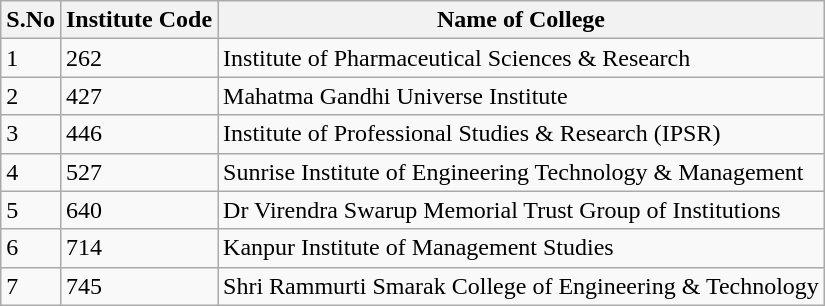<table class="wikitable sortable">
<tr>
<th>S.No</th>
<th>Institute Code</th>
<th>Name of College</th>
</tr>
<tr>
<td>1</td>
<td>262</td>
<td>Institute of Pharmaceutical Sciences & Research</td>
</tr>
<tr>
<td>2</td>
<td>427</td>
<td>Mahatma Gandhi Universe Institute</td>
</tr>
<tr>
<td>3</td>
<td>446</td>
<td>Institute of Professional Studies & Research (IPSR)</td>
</tr>
<tr>
<td>4</td>
<td>527</td>
<td>Sunrise Institute of Engineering Technology & Management</td>
</tr>
<tr>
<td>5</td>
<td>640</td>
<td>Dr Virendra Swarup Memorial Trust Group of Institutions</td>
</tr>
<tr>
<td>6</td>
<td>714</td>
<td>Kanpur Institute of Management Studies</td>
</tr>
<tr>
<td>7</td>
<td>745</td>
<td>Shri Rammurti Smarak College of Engineering & Technology</td>
</tr>
</table>
